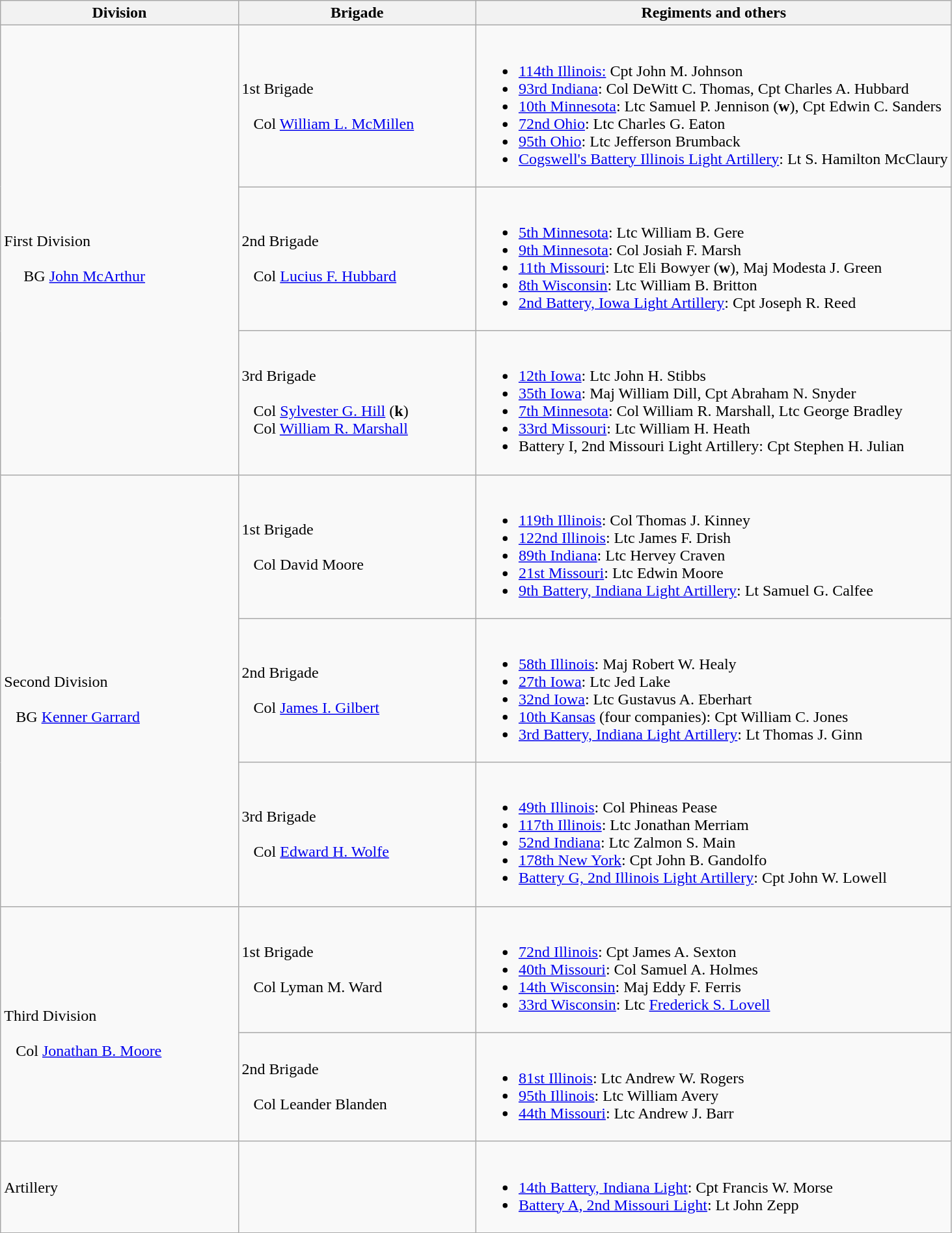<table class="wikitable">
<tr>
<th width=25%>Division</th>
<th width=25%>Brigade</th>
<th>Regiments and others</th>
</tr>
<tr>
<td rowspan=3><br>First Division<br><br>    
BG <a href='#'>John McArthur</a></td>
<td>1st Brigade<br><br>  
Col <a href='#'>William L. McMillen</a></td>
<td><br><ul><li><a href='#'>114th Illinois:</a> Cpt John M. Johnson</li><li><a href='#'>93rd Indiana</a>: Col DeWitt C. Thomas, Cpt Charles A. Hubbard</li><li><a href='#'>10th Minnesota</a>: Ltc Samuel P. Jennison (<strong>w</strong>), Cpt Edwin C. Sanders</li><li><a href='#'>72nd Ohio</a>: Ltc Charles G. Eaton</li><li><a href='#'>95th Ohio</a>: Ltc Jefferson Brumback</li><li><a href='#'>Cogswell's Battery Illinois Light Artillery</a>: Lt S. Hamilton McClaury</li></ul></td>
</tr>
<tr>
<td>2nd Brigade<br><br>  
Col <a href='#'>Lucius F. Hubbard</a></td>
<td><br><ul><li><a href='#'>5th Minnesota</a>: Ltc William B. Gere</li><li><a href='#'>9th Minnesota</a>: Col Josiah F. Marsh</li><li><a href='#'>11th Missouri</a>: Ltc Eli Bowyer (<strong>w</strong>), Maj Modesta J. Green</li><li><a href='#'>8th Wisconsin</a>: Ltc William B. Britton</li><li><a href='#'>2nd Battery, Iowa Light Artillery</a>: Cpt Joseph R. Reed</li></ul></td>
</tr>
<tr>
<td>3rd Brigade<br><br>  
Col <a href='#'>Sylvester G. Hill</a> (<strong>k</strong>)
<br>  
Col <a href='#'>William R. Marshall</a></td>
<td><br><ul><li><a href='#'>12th Iowa</a>: Ltc John H. Stibbs</li><li><a href='#'>35th Iowa</a>: Maj William Dill, Cpt Abraham N. Snyder</li><li><a href='#'>7th Minnesota</a>: Col William R. Marshall, Ltc George Bradley</li><li><a href='#'>33rd Missouri</a>: Ltc William H. Heath</li><li>Battery I, 2nd Missouri Light Artillery: Cpt Stephen H. Julian</li></ul></td>
</tr>
<tr>
<td rowspan=3><br>Second Division<br><br>  
BG <a href='#'>Kenner Garrard</a></td>
<td>1st Brigade<br><br>  
Col David Moore</td>
<td><br><ul><li><a href='#'>119th Illinois</a>: Col Thomas J. Kinney</li><li><a href='#'>122nd Illinois</a>: Ltc James F. Drish</li><li><a href='#'>89th Indiana</a>: Ltc Hervey Craven</li><li><a href='#'>21st Missouri</a>: Ltc Edwin Moore</li><li><a href='#'>9th Battery, Indiana Light Artillery</a>: Lt Samuel G. Calfee</li></ul></td>
</tr>
<tr>
<td>2nd Brigade<br><br>  
Col <a href='#'>James I. Gilbert</a></td>
<td><br><ul><li><a href='#'>58th Illinois</a>: Maj Robert W. Healy</li><li><a href='#'>27th Iowa</a>: Ltc Jed Lake</li><li><a href='#'>32nd Iowa</a>: Ltc Gustavus A. Eberhart</li><li><a href='#'>10th Kansas</a> (four companies): Cpt William C. Jones</li><li><a href='#'>3rd Battery, Indiana Light Artillery</a>: Lt Thomas J. Ginn</li></ul></td>
</tr>
<tr>
<td>3rd Brigade<br><br>  
Col <a href='#'>Edward H. Wolfe</a></td>
<td><br><ul><li><a href='#'>49th Illinois</a>: Col Phineas Pease</li><li><a href='#'>117th Illinois</a>: Ltc Jonathan Merriam</li><li><a href='#'>52nd Indiana</a>: Ltc Zalmon S. Main</li><li><a href='#'>178th New York</a>: Cpt John B. Gandolfo</li><li><a href='#'>Battery G, 2nd Illinois Light Artillery</a>: Cpt John W. Lowell</li></ul></td>
</tr>
<tr>
<td rowspan=2><br>Third Division<br><br>  
Col <a href='#'>Jonathan B. Moore</a></td>
<td>1st Brigade<br><br>  
Col Lyman M. Ward</td>
<td><br><ul><li><a href='#'>72nd Illinois</a>: Cpt James A. Sexton</li><li><a href='#'>40th Missouri</a>: Col Samuel A. Holmes</li><li><a href='#'>14th Wisconsin</a>: Maj Eddy F. Ferris</li><li><a href='#'>33rd Wisconsin</a>: Ltc <a href='#'>Frederick S. Lovell</a></li></ul></td>
</tr>
<tr>
<td>2nd Brigade<br><br>  
Col Leander Blanden</td>
<td><br><ul><li><a href='#'>81st Illinois</a>: Ltc Andrew W. Rogers</li><li><a href='#'>95th Illinois</a>: Ltc William Avery</li><li><a href='#'>44th Missouri</a>: Ltc Andrew J. Barr</li></ul></td>
</tr>
<tr>
<td>Artillery</td>
<td></td>
<td><br><ul><li><a href='#'>14th Battery, Indiana Light</a>: Cpt Francis W. Morse</li><li><a href='#'>Battery A, 2nd Missouri Light</a>: Lt John Zepp</li></ul></td>
</tr>
</table>
